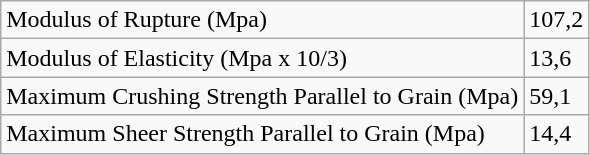<table class="wikitable">
<tr>
<td>Modulus of Rupture (Mpa)</td>
<td>107,2</td>
</tr>
<tr>
<td>Modulus of Elasticity (Mpa  x 10/3)</td>
<td>13,6</td>
</tr>
<tr>
<td>Maximum Crushing Strength  Parallel to Grain (Mpa)</td>
<td>59,1</td>
</tr>
<tr>
<td>Maximum  Sheer Strength Parallel to Grain (Mpa)</td>
<td>14,4</td>
</tr>
</table>
